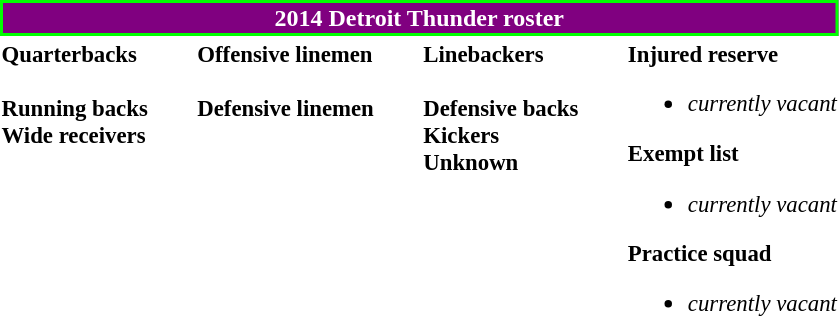<table class="toccolours" style="text-align: left;">
<tr>
<th colspan="7" style="background:purple; border:2px solid #0f0; color:white; text-align:center;">2014 Detroit Thunder roster</th>
</tr>
<tr>
<td style="font-size:95%; vertical-align:top;"><strong>Quarterbacks</strong><br><br><strong>Running backs</strong>

<br><strong>Wide receivers</strong>



</td>
<td style="width: 25px;"></td>
<td style="font-size:95%; vertical-align:top;"><strong>Offensive linemen</strong><br><br><strong>Defensive linemen</strong>



</td>
<td style="width: 25px;"></td>
<td style="font-size:95%; vertical-align:top;"><strong>Linebackers</strong><br><br><strong>Defensive backs</strong>

<br><strong>Kickers</strong>
<br><strong>Unknown</strong>

</td>
<td style="width: 25px;"></td>
<td style="font-size:95%; vertical-align:top;"><strong>Injured reserve</strong><br><ul><li><em>currently vacant</em></li></ul><strong>Exempt list</strong><ul><li><em>currently vacant</em></li></ul><strong>Practice squad</strong><ul><li><em>currently vacant</em></li></ul></td>
</tr>
</table>
